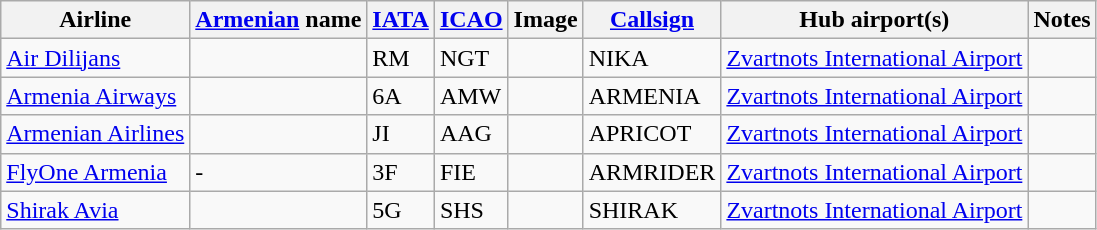<table class="wikitable sortable" style="border: 0; cellpadding: 2; cellspacing: 3;">
<tr valign="middle">
<th>Airline</th>
<th><a href='#'>Armenian</a> name</th>
<th><a href='#'>IATA</a></th>
<th><a href='#'>ICAO</a></th>
<th>Image</th>
<th><a href='#'>Callsign</a></th>
<th>Hub airport(s)</th>
<th class="unsortable">Notes</th>
</tr>
<tr>
<td><a href='#'>Air Dilijans</a></td>
<td></td>
<td>RM</td>
<td>NGT</td>
<td></td>
<td>NIKA</td>
<td><a href='#'>Zvartnots International Airport</a></td>
<td></td>
</tr>
<tr>
<td><a href='#'>Armenia Airways</a></td>
<td></td>
<td>6A</td>
<td>AMW</td>
<td></td>
<td>ARMENIA</td>
<td><a href='#'>Zvartnots International Airport</a></td>
<td></td>
</tr>
<tr>
<td><a href='#'>Armenian Airlines</a></td>
<td></td>
<td>JI</td>
<td>AAG</td>
<td></td>
<td>APRICOT</td>
<td><a href='#'>Zvartnots International Airport</a></td>
<td></td>
</tr>
<tr>
<td><a href='#'>FlyOne Armenia</a></td>
<td>-</td>
<td>3F</td>
<td>FIE</td>
<td></td>
<td>ARMRIDER</td>
<td><a href='#'>Zvartnots International Airport</a></td>
<td></td>
</tr>
<tr>
<td><a href='#'>Shirak Avia</a></td>
<td></td>
<td>5G</td>
<td>SHS</td>
<td></td>
<td>SHIRAK</td>
<td><a href='#'>Zvartnots International Airport</a></td>
<td></td>
</tr>
<tr>
</tr>
</table>
